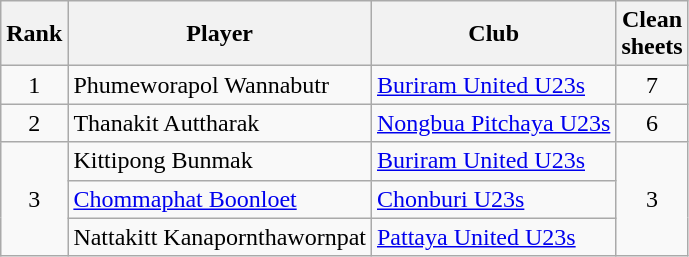<table class="wikitable" style="text-align:center">
<tr>
<th>Rank</th>
<th>Player</th>
<th>Club</th>
<th>Clean<br>sheets</th>
</tr>
<tr>
<td>1</td>
<td align="left">Phumeworapol Wannabutr</td>
<td align="left"><a href='#'>Buriram United U23s</a></td>
<td>7</td>
</tr>
<tr>
<td>2</td>
<td align="left">Thanakit Auttharak</td>
<td align="left"><a href='#'>Nongbua Pitchaya U23s</a></td>
<td>6</td>
</tr>
<tr>
<td rowspan="3">3</td>
<td align="left">Kittipong Bunmak</td>
<td align="left"><a href='#'>Buriram United U23s</a></td>
<td rowspan="3">3</td>
</tr>
<tr>
<td align="left"><a href='#'>Chommaphat Boonloet</a></td>
<td align="left"><a href='#'>Chonburi U23s</a></td>
</tr>
<tr>
<td align="left">Nattakitt Kanapornthawornpat</td>
<td align="left"><a href='#'>Pattaya United U23s</a></td>
</tr>
</table>
